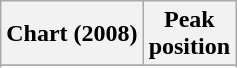<table class="wikitable sortable plainrowheaders" style="text-align:center">
<tr>
<th scope="col">Chart (2008)</th>
<th scope="col">Peak<br> position</th>
</tr>
<tr>
</tr>
<tr>
</tr>
<tr>
</tr>
<tr>
</tr>
<tr>
</tr>
<tr>
</tr>
<tr>
</tr>
<tr>
</tr>
<tr>
</tr>
<tr>
</tr>
<tr>
</tr>
<tr>
</tr>
<tr>
</tr>
<tr>
</tr>
<tr>
</tr>
<tr>
</tr>
</table>
